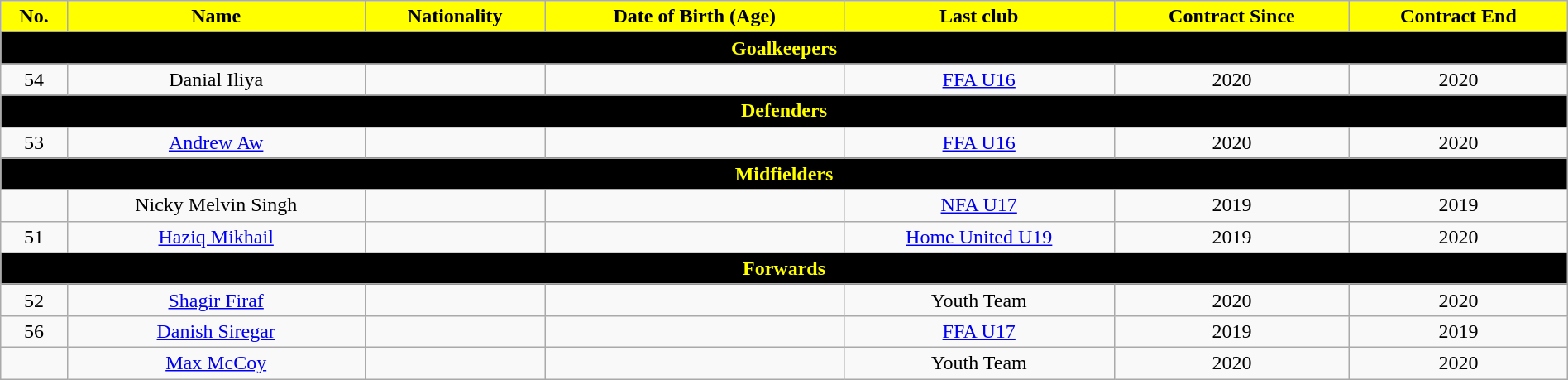<table class="wikitable" style="text-align:center; font-size:100%; width:100%;">
<tr>
<th style="background:#FFFF00; color:black; text-align:center;">No.</th>
<th style="background:#FFFF00; color:black; text-align:center;">Name</th>
<th style="background:#FFFF00; color:black; text-align:center;">Nationality</th>
<th style="background:#FFFF00; color:black; text-align:center;">Date of Birth (Age)</th>
<th style="background:#FFFF00; color:black; text-align:center;">Last club</th>
<th style="background:#FFFF00; color:black; text-align:center;">Contract Since</th>
<th style="background:#FFFF00; color:black; text-align:center;">Contract End</th>
</tr>
<tr>
<th colspan="8" style="background:black; color:yellow; text-align:center;">Goalkeepers</th>
</tr>
<tr>
<td>54</td>
<td>Danial Iliya</td>
<td></td>
<td></td>
<td> <a href='#'>FFA U16</a></td>
<td>2020</td>
<td>2020</td>
</tr>
<tr>
<th colspan="8" style="background:black; color:yellow; text-align:center;">Defenders</th>
</tr>
<tr>
<td>53</td>
<td><a href='#'>Andrew Aw</a></td>
<td></td>
<td></td>
<td> <a href='#'>FFA U16</a></td>
<td>2020</td>
<td>2020</td>
</tr>
<tr>
<th colspan="8" style="background:black; color:yellow; text-align:center;">Midfielders</th>
</tr>
<tr>
<td></td>
<td>Nicky Melvin Singh</td>
<td></td>
<td></td>
<td> <a href='#'>NFA U17</a></td>
<td>2019</td>
<td>2019</td>
</tr>
<tr>
<td>51</td>
<td><a href='#'>Haziq Mikhail</a></td>
<td></td>
<td></td>
<td> <a href='#'>Home United U19</a></td>
<td>2019</td>
<td>2020</td>
</tr>
<tr>
<th colspan="8" style="background:black; color:yellow; text-align:center;">Forwards</th>
</tr>
<tr>
<td>52</td>
<td><a href='#'>Shagir Firaf</a></td>
<td></td>
<td></td>
<td>Youth Team</td>
<td>2020</td>
<td>2020</td>
</tr>
<tr>
<td>56</td>
<td><a href='#'>Danish Siregar</a></td>
<td></td>
<td></td>
<td> <a href='#'>FFA U17</a></td>
<td>2019</td>
<td>2019</td>
</tr>
<tr>
<td></td>
<td><a href='#'> Max McCoy</a></td>
<td></td>
<td></td>
<td>Youth Team</td>
<td>2020</td>
<td>2020</td>
</tr>
</table>
